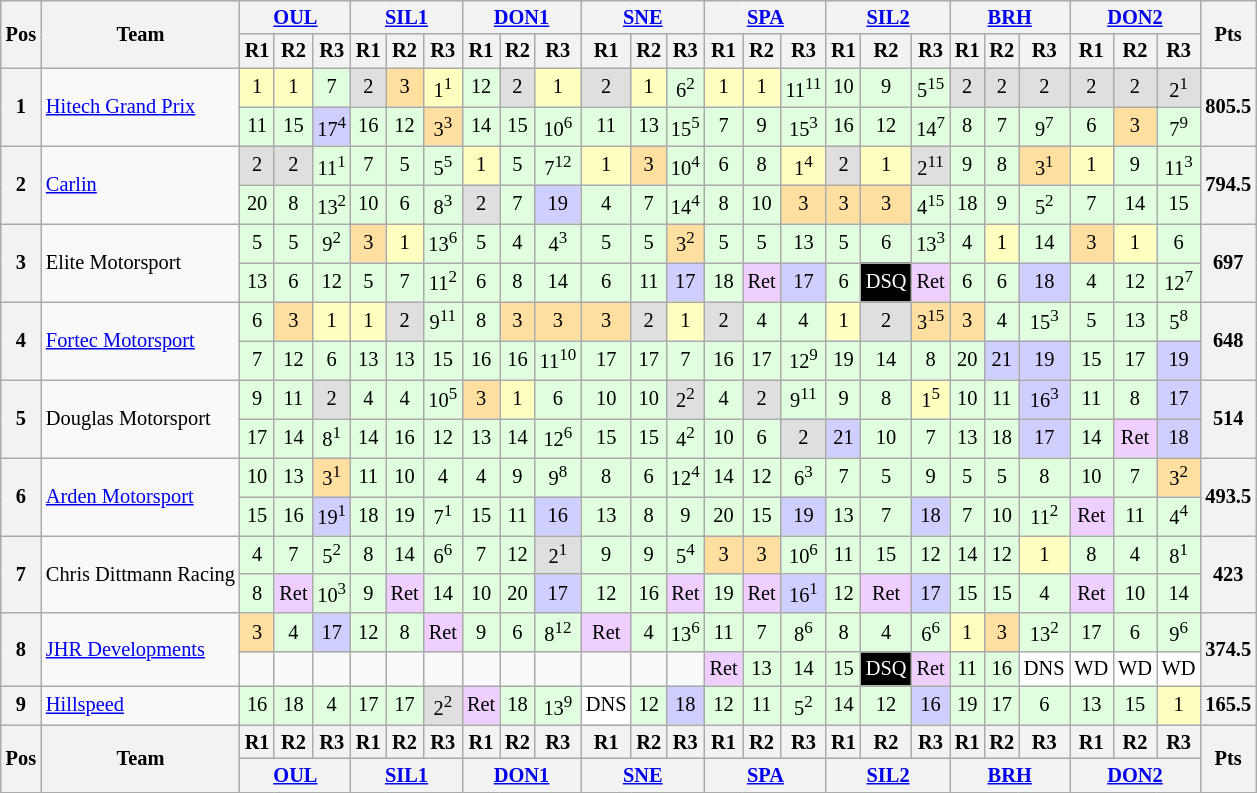<table class="wikitable" style="font-size: 85%; text-align: center;">
<tr>
<th rowspan="2" valign="middle">Pos</th>
<th rowspan="2" valign="middle">Team</th>
<th colspan="3"><a href='#'>OUL</a></th>
<th colspan="3"><a href='#'>SIL1</a></th>
<th colspan="3"><a href='#'>DON1</a></th>
<th colspan="3"><a href='#'>SNE</a></th>
<th colspan="3"><a href='#'>SPA</a></th>
<th colspan="3"><a href='#'>SIL2</a></th>
<th colspan="3"><a href='#'>BRH</a></th>
<th colspan="3"><a href='#'>DON2</a></th>
<th rowspan="2" valign="middle">Pts</th>
</tr>
<tr>
<th>R1</th>
<th>R2</th>
<th>R3</th>
<th>R1</th>
<th>R2</th>
<th>R3</th>
<th>R1</th>
<th>R2</th>
<th>R3</th>
<th>R1</th>
<th>R2</th>
<th>R3</th>
<th>R1</th>
<th>R2</th>
<th>R3</th>
<th>R1</th>
<th>R2</th>
<th>R3</th>
<th>R1</th>
<th>R2</th>
<th>R3</th>
<th>R1</th>
<th>R2</th>
<th>R3</th>
</tr>
<tr>
<th rowspan="2">1</th>
<td rowspan="2" align="left"><a href='#'>Hitech Grand Prix</a></td>
<td bgcolor="#ffffbf">1</td>
<td bgcolor="#ffffbf">1</td>
<td bgcolor="#dfffdf">7</td>
<td bgcolor="#dfdfdf">2</td>
<td bgcolor="#ffdf9f">3</td>
<td bgcolor="#ffffbf">1<sup>1</sup></td>
<td bgcolor="#dfffdf">12</td>
<td bgcolor="#dfdfdf">2</td>
<td bgcolor="#ffffbf">1</td>
<td bgcolor="#dfdfdf">2</td>
<td bgcolor="#ffffbf">1</td>
<td bgcolor="#dfffdf">6<sup>2</sup></td>
<td bgcolor="#ffffbf">1</td>
<td bgcolor="#ffffbf">1</td>
<td bgcolor="#dfffdf">11<sup>11</sup></td>
<td bgcolor="#dfffdf">10</td>
<td bgcolor="#dfffdf">9</td>
<td bgcolor="#dfffdf">5<sup>15</sup></td>
<td bgcolor="#dfdfdf">2</td>
<td bgcolor="#dfdfdf">2</td>
<td bgcolor="#dfdfdf">2</td>
<td bgcolor="#dfdfdf">2</td>
<td bgcolor="#dfdfdf">2</td>
<td bgcolor="#dfdfdf">2<sup>1</sup></td>
<th rowspan="2">805.5</th>
</tr>
<tr>
<td bgcolor="#dfffdf">11</td>
<td bgcolor="#dfffdf">15</td>
<td bgcolor="#cfcfff">17<sup>4</sup></td>
<td bgcolor="#dfffdf">16</td>
<td bgcolor="#dfffdf">12</td>
<td bgcolor="#ffdf9f">3<sup>3</sup></td>
<td bgcolor="#dfffdf">14</td>
<td bgcolor="#dfffdf">15</td>
<td bgcolor="#dfffdf">10<sup>6</sup></td>
<td bgcolor="#dfffdf">11</td>
<td bgcolor="#dfffdf">13</td>
<td bgcolor="#dfffdf">15<sup>5</sup></td>
<td bgcolor="#dfffdf">7</td>
<td bgcolor="#dfffdf">9</td>
<td bgcolor="#dfffdf">15<sup>3</sup></td>
<td bgcolor="#dfffdf">16</td>
<td bgcolor="#dfffdf">12</td>
<td bgcolor="#dfffdf">14<sup>7</sup></td>
<td bgcolor="#dfffdf">8</td>
<td bgcolor="#dfffdf">7</td>
<td bgcolor="#dfffdf">9<sup>7</sup></td>
<td bgcolor="#dfffdf">6</td>
<td bgcolor="#ffdf9f">3</td>
<td bgcolor="#dfffdf">7<sup>9</sup></td>
</tr>
<tr>
<th rowspan="2">2</th>
<td rowspan="2" align="left"><a href='#'>Carlin</a></td>
<td bgcolor="#dfdfdf">2</td>
<td bgcolor="#dfdfdf">2</td>
<td bgcolor="#dfffdf">11<sup>1</sup></td>
<td bgcolor="#dfffdf">7</td>
<td bgcolor="#dfffdf">5</td>
<td bgcolor="#dfffdf">5<sup>5</sup></td>
<td bgcolor="#ffffbf">1</td>
<td bgcolor="#dfffdf">5</td>
<td bgcolor="#dfffdf">7<sup>12</sup></td>
<td bgcolor="#ffffbf">1</td>
<td bgcolor="#ffdf9f">3</td>
<td bgcolor="#dfffdf">10<sup>4</sup></td>
<td bgcolor="#dfffdf">6</td>
<td bgcolor="#dfffdf">8</td>
<td bgcolor="#ffffbf">1<sup>4</sup></td>
<td bgcolor="#dfdfdf">2</td>
<td bgcolor="#ffffbf">1</td>
<td bgcolor="#dfdfdf">2<sup>11</sup></td>
<td bgcolor="#dfffdf">9</td>
<td bgcolor="#dfffdf">8</td>
<td bgcolor="#ffdf9f">3<sup>1</sup></td>
<td bgcolor="#ffffbf">1</td>
<td bgcolor="#dfffdf">9</td>
<td bgcolor="#dfffdf">11<sup>3</sup></td>
<th rowspan="2">794.5</th>
</tr>
<tr>
<td bgcolor="#dfffdf">20</td>
<td bgcolor="#dfffdf">8</td>
<td bgcolor="#dfffdf">13<sup>2</sup></td>
<td bgcolor="#dfffdf">10</td>
<td bgcolor="#dfffdf">6</td>
<td bgcolor="#dfffdf">8<sup>3</sup></td>
<td bgcolor="#dfdfdf">2</td>
<td bgcolor="#dfffdf">7</td>
<td bgcolor="#cfcfff">19</td>
<td bgcolor="#dfffdf">4</td>
<td bgcolor="#dfffdf">7</td>
<td bgcolor="#dfffdf">14<sup>4</sup></td>
<td bgcolor="#dfffdf">8</td>
<td bgcolor="#dfffdf">10</td>
<td bgcolor="#ffdf9f">3</td>
<td bgcolor="#ffdf9f">3</td>
<td bgcolor="#ffdf9f">3</td>
<td bgcolor="#dfffdf">4<sup>15</sup></td>
<td bgcolor="#dfffdf">18</td>
<td bgcolor="#dfffdf">9</td>
<td bgcolor="#dfffdf">5<sup>2</sup></td>
<td bgcolor="#dfffdf">7</td>
<td bgcolor="#dfffdf">14</td>
<td bgcolor="#dfffdf">15</td>
</tr>
<tr>
<th rowspan="2">3</th>
<td rowspan="2"  align="left">Elite Motorsport</td>
<td bgcolor="#dfffdf">5</td>
<td bgcolor="#dfffdf">5</td>
<td bgcolor="#dfffdf">9<sup>2</sup></td>
<td bgcolor="#ffdf9f">3</td>
<td bgcolor="#ffffbf">1</td>
<td bgcolor="#dfffdf">13<sup>6</sup></td>
<td bgcolor="#dfffdf">5</td>
<td bgcolor="#dfffdf">4</td>
<td bgcolor="#dfffdf">4<sup>3</sup></td>
<td bgcolor="#dfffdf">5</td>
<td bgcolor="#dfffdf">5</td>
<td bgcolor="#ffdf9f">3<sup>2</sup></td>
<td bgcolor="#dfffdf">5</td>
<td bgcolor="#dfffdf">5</td>
<td bgcolor="#dfffdf">13</td>
<td bgcolor="#dfffdf">5</td>
<td bgcolor="#dfffdf">6</td>
<td bgcolor="#dfffdf">13<sup>3</sup></td>
<td bgcolor="#dfffdf">4</td>
<td bgcolor="#ffffbf">1</td>
<td bgcolor="#dfffdf">14</td>
<td bgcolor="#ffdf9f">3</td>
<td bgcolor="#ffffbf">1</td>
<td bgcolor="#dfffdf">6</td>
<th rowspan="2">697</th>
</tr>
<tr>
<td bgcolor="#dfffdf">13</td>
<td bgcolor="#dfffdf">6</td>
<td bgcolor="#dfffdf">12</td>
<td bgcolor="#dfffdf">5</td>
<td bgcolor="#dfffdf">7</td>
<td bgcolor="#dfffdf">11<sup>2</sup></td>
<td bgcolor="#dfffdf">6</td>
<td bgcolor="#dfffdf">8</td>
<td bgcolor="#dfffdf">14</td>
<td bgcolor="#dfffdf">6</td>
<td bgcolor="#dfffdf">11</td>
<td bgcolor="#cfcfff">17</td>
<td bgcolor="#dfffdf">18</td>
<td bgcolor="#efcfff">Ret</td>
<td bgcolor="#cfcfff">17</td>
<td bgcolor="#dfffdf">6</td>
<td style="background-color:#000000;color:white">DSQ</td>
<td bgcolor="#efcfff">Ret</td>
<td bgcolor="#dfffdf">6</td>
<td bgcolor="#dfffdf">6</td>
<td bgcolor="#cfcfff">18</td>
<td bgcolor="#dfffdf">4</td>
<td bgcolor="#dfffdf">12</td>
<td bgcolor="#dfffdf">12<sup>7</sup></td>
</tr>
<tr>
<th rowspan="2">4</th>
<td rowspan="2"  align="left"><a href='#'>Fortec Motorsport</a></td>
<td bgcolor="#dfffdf">6</td>
<td bgcolor="#ffdf9f">3</td>
<td bgcolor="#ffffbf">1</td>
<td bgcolor="#ffffbf">1</td>
<td bgcolor="#dfdfdf">2</td>
<td bgcolor="#dfffdf">9<sup>11</sup></td>
<td bgcolor="#dfffdf">8</td>
<td bgcolor="#ffdf9f">3</td>
<td bgcolor="#ffdf9f">3</td>
<td bgcolor="#ffdf9f">3</td>
<td bgcolor="#dfdfdf">2</td>
<td bgcolor="#ffffbf">1</td>
<td bgcolor="#dfdfdf">2</td>
<td bgcolor="#dfffdf">4</td>
<td bgcolor="#dfffdf">4</td>
<td bgcolor="#ffffbf">1</td>
<td bgcolor="#dfdfdf">2</td>
<td bgcolor="#ffdf9f">3<sup>15</sup></td>
<td bgcolor="#ffdf9f">3</td>
<td bgcolor="#dfffdf">4</td>
<td bgcolor="#dfffdf">15<sup>3</sup></td>
<td bgcolor="#dfffdf">5</td>
<td bgcolor="#dfffdf">13</td>
<td bgcolor="#dfffdf">5<sup>8</sup></td>
<th rowspan="2">648</th>
</tr>
<tr>
<td bgcolor="#dfffdf">7</td>
<td bgcolor="#dfffdf">12</td>
<td bgcolor="#dfffdf">6</td>
<td bgcolor="#dfffdf">13</td>
<td bgcolor="#dfffdf">13</td>
<td bgcolor="#dfffdf">15</td>
<td bgcolor="#dfffdf">16</td>
<td bgcolor="#dfffdf">16</td>
<td bgcolor="#dfffdf">11<sup>10</sup></td>
<td bgcolor="#dfffdf">17</td>
<td bgcolor="#dfffdf">17</td>
<td bgcolor="#dfffdf">7</td>
<td bgcolor="#dfffdf">16</td>
<td bgcolor="#dfffdf">17</td>
<td bgcolor="#dfffdf">12<sup>9</sup></td>
<td bgcolor="#dfffdf">19</td>
<td bgcolor="#dfffdf">14</td>
<td bgcolor="#dfffdf">8</td>
<td bgcolor="#dfffdf">20</td>
<td bgcolor="#cfcfff">21</td>
<td bgcolor="#cfcfff">19</td>
<td bgcolor="#dfffdf">15</td>
<td bgcolor="#dfffdf">17</td>
<td bgcolor="#cfcfff">19</td>
</tr>
<tr>
<th rowspan="2">5</th>
<td rowspan="2" align="left">Douglas Motorsport</td>
<td bgcolor="#dfffdf">9</td>
<td bgcolor="#dfffdf">11</td>
<td bgcolor="#dfdfdf">2</td>
<td bgcolor="#dfffdf">4</td>
<td bgcolor="#dfffdf">4</td>
<td bgcolor="#dfffdf">10<sup>5</sup></td>
<td bgcolor="#ffdf9f">3</td>
<td bgcolor="#ffffbf">1</td>
<td bgcolor="#dfffdf">6</td>
<td bgcolor="#dfffdf">10</td>
<td bgcolor="#dfffdf">10</td>
<td bgcolor="#dfdfdf">2<sup>2</sup></td>
<td bgcolor="#dfffdf">4</td>
<td bgcolor="#dfdfdf">2</td>
<td bgcolor="#dfffdf">9<sup>11</sup></td>
<td bgcolor="#dfffdf">9</td>
<td bgcolor="#dfffdf">8</td>
<td bgcolor="#ffffbf">1<sup>5</sup></td>
<td bgcolor="#dfffdf">10</td>
<td bgcolor="#dfffdf">11</td>
<td bgcolor="#cfcfff">16<sup>3</sup></td>
<td bgcolor="#dfffdf">11</td>
<td bgcolor="#dfffdf">8</td>
<td bgcolor="#cfcfff">17</td>
<th rowspan="2">514</th>
</tr>
<tr>
<td bgcolor="#dfffdf">17</td>
<td bgcolor="#dfffdf">14</td>
<td bgcolor="#dfffdf">8<sup>1</sup></td>
<td bgcolor="#dfffdf">14</td>
<td bgcolor="#dfffdf">16</td>
<td bgcolor="#dfffdf">12</td>
<td bgcolor="#dfffdf">13</td>
<td bgcolor="#dfffdf">14</td>
<td bgcolor="#dfffdf">12<sup>6</sup></td>
<td bgcolor="#dfffdf">15</td>
<td bgcolor="#dfffdf">15</td>
<td bgcolor="#dfffdf">4<sup>2</sup></td>
<td bgcolor="#dfffdf">10</td>
<td bgcolor="#dfffdf">6</td>
<td bgcolor="#dfdfdf">2</td>
<td bgcolor="#cfcfff">21</td>
<td bgcolor="#dfffdf">10</td>
<td bgcolor="#dfffdf">7</td>
<td bgcolor="#dfffdf">13</td>
<td bgcolor="#dfffdf">18</td>
<td bgcolor="#cfcfff">17</td>
<td bgcolor="#dfffdf">14</td>
<td bgcolor="#efcfff">Ret</td>
<td bgcolor="#cfcfff">18</td>
</tr>
<tr>
<th rowspan="2">6</th>
<td rowspan="2"  align="left"><a href='#'>Arden Motorsport</a></td>
<td bgcolor="#dfffdf">10</td>
<td bgcolor="#dfffdf">13</td>
<td bgcolor="#ffdf9f">3<sup>1</sup></td>
<td bgcolor="#dfffdf">11</td>
<td bgcolor="#dfffdf">10</td>
<td bgcolor="#dfffdf">4</td>
<td bgcolor="#dfffdf">4</td>
<td bgcolor="#dfffdf">9</td>
<td bgcolor="#dfffdf">9<sup>8</sup></td>
<td bgcolor="#dfffdf">8</td>
<td bgcolor="#dfffdf">6</td>
<td bgcolor="#dfffdf">12<sup>4</sup></td>
<td bgcolor="#dfffdf">14</td>
<td bgcolor="#dfffdf">12</td>
<td bgcolor="#dfffdf">6<sup>3</sup></td>
<td bgcolor="#dfffdf">7</td>
<td bgcolor="#dfffdf">5</td>
<td bgcolor="#dfffdf">9</td>
<td bgcolor="#dfffdf">5</td>
<td bgcolor="#dfffdf">5</td>
<td bgcolor="#dfffdf">8</td>
<td bgcolor="#dfffdf">10</td>
<td bgcolor="#dfffdf">7</td>
<td bgcolor="#ffdf9f">3<sup>2</sup></td>
<th rowspan="2">493.5</th>
</tr>
<tr>
<td bgcolor="#dfffdf">15</td>
<td bgcolor="#dfffdf">16</td>
<td bgcolor="#cfcfff">19<sup>1</sup></td>
<td bgcolor="#dfffdf">18</td>
<td bgcolor="#dfffdf">19</td>
<td bgcolor="#dfffdf">7<sup>1</sup></td>
<td bgcolor="#dfffdf">15</td>
<td bgcolor="#dfffdf">11</td>
<td bgcolor="#cfcfff">16</td>
<td bgcolor="#dfffdf">13</td>
<td bgcolor="#dfffdf">8</td>
<td bgcolor="#dfffdf">9</td>
<td bgcolor="#dfffdf">20</td>
<td bgcolor="#dfffdf">15</td>
<td bgcolor="#cfcfff">19</td>
<td bgcolor="#dfffdf">13</td>
<td bgcolor="#dfffdf">7</td>
<td bgcolor="#cfcfff">18</td>
<td bgcolor="#dfffdf">7</td>
<td bgcolor="#dfffdf">10</td>
<td bgcolor="#dfffdf">11<sup>2</sup></td>
<td bgcolor="#efcfff">Ret</td>
<td bgcolor="#dfffdf">11</td>
<td bgcolor="#dfffdf">4<sup>4</sup></td>
</tr>
<tr>
<th rowspan="2">7</th>
<td rowspan="2"  align="left">Chris Dittmann Racing</td>
<td bgcolor="#dfffdf">4</td>
<td bgcolor="#dfffdf">7</td>
<td bgcolor="#dfffdf">5<sup>2</sup></td>
<td bgcolor="#dfffdf">8</td>
<td bgcolor="#dfffdf">14</td>
<td bgcolor="#dfffdf">6<sup>6</sup></td>
<td bgcolor="#dfffdf">7</td>
<td bgcolor="#dfffdf">12</td>
<td bgcolor="#dfdfdf">2<sup>1</sup></td>
<td bgcolor="#dfffdf">9</td>
<td bgcolor="#dfffdf">9</td>
<td bgcolor="#dfffdf">5<sup>4</sup></td>
<td bgcolor="#ffdf9f">3</td>
<td bgcolor="#ffdf9f">3</td>
<td bgcolor="#dfffdf">10<sup>6</sup></td>
<td bgcolor="#dfffdf">11</td>
<td bgcolor="#dfffdf">15</td>
<td bgcolor="#dfffdf">12</td>
<td bgcolor="#dfffdf">14</td>
<td bgcolor="#dfffdf">12</td>
<td bgcolor="#ffffbf">1</td>
<td bgcolor="#dfffdf">8</td>
<td bgcolor="#dfffdf">4</td>
<td bgcolor="#dfffdf">8<sup>1</sup></td>
<th rowspan="2">423</th>
</tr>
<tr>
<td bgcolor="#dfffdf">8</td>
<td bgcolor="#efcfff">Ret</td>
<td bgcolor="#dfffdf">10<sup>3</sup></td>
<td bgcolor="#dfffdf">9</td>
<td bgcolor="#efcfff">Ret</td>
<td bgcolor="#dfffdf">14</td>
<td bgcolor="#dfffdf">10</td>
<td bgcolor="#dfffdf">20</td>
<td bgcolor="#cfcfff">17</td>
<td bgcolor="#dfffdf">12</td>
<td bgcolor="#dfffdf">16</td>
<td bgcolor="#efcfff">Ret</td>
<td bgcolor="#dfffdf">19</td>
<td bgcolor="#efcfff">Ret</td>
<td bgcolor="#cfcfff">16<sup>1</sup></td>
<td bgcolor="#dfffdf">12</td>
<td bgcolor="#efcfff">Ret</td>
<td bgcolor="#cfcfff">17</td>
<td bgcolor="#dfffdf">15</td>
<td bgcolor="#dfffdf">15</td>
<td bgcolor="#dfffdf">4</td>
<td bgcolor="#efcfff">Ret</td>
<td bgcolor="#dfffdf">10</td>
<td bgcolor="#dfffdf">14</td>
</tr>
<tr>
<th rowspan="2">8</th>
<td rowspan="2" align="left"><a href='#'>JHR Developments</a></td>
<td bgcolor="#ffdf9f">3</td>
<td bgcolor="#dfffdf">4</td>
<td bgcolor="#cfcfff">17</td>
<td bgcolor="#dfffdf">12</td>
<td bgcolor="#dfffdf">8</td>
<td bgcolor="#efcfff">Ret</td>
<td bgcolor="#dfffdf">9</td>
<td bgcolor="#dfffdf">6</td>
<td bgcolor="#dfffdf">8<sup>12</sup></td>
<td bgcolor="#efcfff">Ret</td>
<td bgcolor="#dfffdf">4</td>
<td bgcolor="#dfffdf">13<sup>6</sup></td>
<td bgcolor="#dfffdf">11</td>
<td bgcolor="#dfffdf">7</td>
<td bgcolor="#dfffdf">8<sup>6</sup></td>
<td bgcolor="#dfffdf">8</td>
<td bgcolor="#dfffdf">4</td>
<td bgcolor="#dfffdf">6<sup>6</sup></td>
<td bgcolor="#ffffbf">1</td>
<td bgcolor="#ffdf9f">3</td>
<td bgcolor="#dfffdf">13<sup>2</sup></td>
<td bgcolor="#dfffdf">17</td>
<td bgcolor="#dfffdf">6</td>
<td bgcolor="#dfffdf">9<sup>6</sup></td>
<th rowspan="2">374.5</th>
</tr>
<tr>
<td></td>
<td></td>
<td></td>
<td></td>
<td></td>
<td></td>
<td></td>
<td></td>
<td></td>
<td></td>
<td></td>
<td></td>
<td bgcolor="#efcfff">Ret</td>
<td bgcolor="#dfffdf">13</td>
<td bgcolor="#dfffdf">14</td>
<td bgcolor="#dfffdf">15</td>
<td style="background-color:#000000;color:white">DSQ</td>
<td bgcolor="#efcfff">Ret</td>
<td bgcolor="#dfffdf">11</td>
<td bgcolor="#dfffdf">16</td>
<td bgcolor="#ffffff">DNS</td>
<td bgcolor="#ffffff">WD</td>
<td bgcolor="#ffffff">WD</td>
<td bgcolor="#ffffff">WD</td>
</tr>
<tr>
<th>9</th>
<td align="left"><a href='#'>Hillspeed</a></td>
<td bgcolor="#dfffdf">16</td>
<td bgcolor="#dfffdf">18</td>
<td bgcolor="#dfffdf">4</td>
<td bgcolor="#dfffdf">17</td>
<td bgcolor="#dfffdf">17</td>
<td bgcolor="#dfdfdf">2<sup>2</sup></td>
<td bgcolor="#efcfff">Ret</td>
<td bgcolor="#dfffdf">18</td>
<td bgcolor="#dfffdf">13<sup>9</sup></td>
<td bgcolor="#ffffff">DNS</td>
<td bgcolor="#dfffdf">12</td>
<td bgcolor="#cfcfff">18</td>
<td bgcolor="#dfffdf">12</td>
<td bgcolor="#dfffdf">11</td>
<td bgcolor="#dfffdf">5<sup>2</sup></td>
<td bgcolor="#dfffdf">14</td>
<td bgcolor="#dfffdf">12</td>
<td bgcolor="#cfcfff">16</td>
<td bgcolor="#dfffdf">19</td>
<td bgcolor="#dfffdf">17</td>
<td bgcolor="#dfffdf">6</td>
<td bgcolor="#dfffdf">13</td>
<td bgcolor="#dfffdf">15</td>
<td bgcolor="#ffffbf">1</td>
<th>165.5</th>
</tr>
<tr>
<th rowspan="2">Pos</th>
<th rowspan="2">Team</th>
<th>R1</th>
<th>R2</th>
<th>R3</th>
<th>R1</th>
<th>R2</th>
<th>R3</th>
<th>R1</th>
<th>R2</th>
<th>R3</th>
<th>R1</th>
<th>R2</th>
<th>R3</th>
<th>R1</th>
<th>R2</th>
<th>R3</th>
<th>R1</th>
<th>R2</th>
<th>R3</th>
<th>R1</th>
<th>R2</th>
<th>R3</th>
<th>R1</th>
<th>R2</th>
<th>R3</th>
<th rowspan="2">Pts</th>
</tr>
<tr>
<th colspan="3"><a href='#'>OUL</a></th>
<th colspan="3"><a href='#'>SIL1</a></th>
<th colspan="3"><a href='#'>DON1</a></th>
<th colspan="3"><a href='#'>SNE</a></th>
<th colspan="3"><a href='#'>SPA</a></th>
<th colspan="3"><a href='#'>SIL2</a></th>
<th colspan="3"><a href='#'>BRH</a></th>
<th colspan="3"><a href='#'>DON2</a></th>
</tr>
</table>
